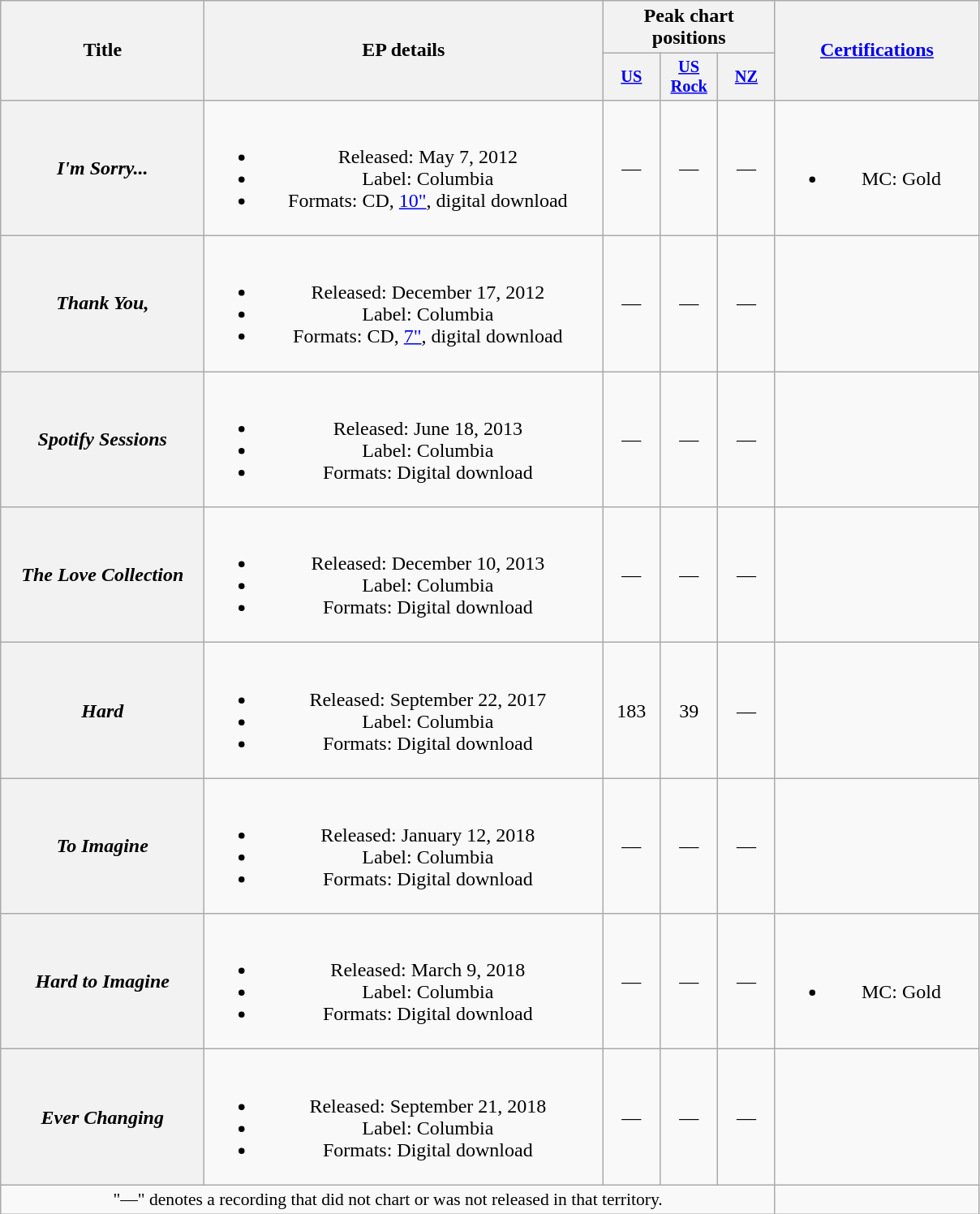<table class="wikitable plainrowheaders" style="text-align:center;">
<tr>
<th scope="col" rowspan="2" style="width:10em;">Title</th>
<th scope="col" rowspan="2" style="width:20em;">EP details</th>
<th scope="col" colspan="3">Peak chart positions</th>
<th scope="col" rowspan="2" style="width:10em;"><a href='#'>Certifications</a></th>
</tr>
<tr>
<th scope="col" style="width:3em;font-size:85%;"><a href='#'>US</a><br></th>
<th scope="col" style="width:3em;font-size:85%;"><a href='#'>US<br>Rock</a><br></th>
<th scope="col" style="width:3em;font-size:85%;"><a href='#'>NZ</a><br></th>
</tr>
<tr>
<th scope="row"><em>I'm Sorry...</em></th>
<td><br><ul><li>Released: May 7, 2012</li><li>Label: Columbia</li><li>Formats: CD, <a href='#'>10"</a>, digital download</li></ul></td>
<td>—</td>
<td>—</td>
<td>—</td>
<td><br><ul><li>MC: Gold</li></ul></td>
</tr>
<tr>
<th scope="row"><em>Thank You,</em></th>
<td><br><ul><li>Released: December 17, 2012</li><li>Label: Columbia</li><li>Formats: CD, <a href='#'>7"</a>, digital download</li></ul></td>
<td>—</td>
<td>—</td>
<td>—</td>
<td></td>
</tr>
<tr>
<th scope="row"><em>Spotify Sessions</em></th>
<td><br><ul><li>Released: June 18, 2013</li><li>Label: Columbia</li><li>Formats: Digital download</li></ul></td>
<td>—</td>
<td>—</td>
<td>—</td>
<td></td>
</tr>
<tr>
<th scope="row"><em>The Love Collection</em></th>
<td><br><ul><li>Released: December 10, 2013</li><li>Label: Columbia</li><li>Formats: Digital download</li></ul></td>
<td>—</td>
<td>—</td>
<td>—</td>
<td></td>
</tr>
<tr>
<th scope="row"><em>Hard</em></th>
<td><br><ul><li>Released: September 22, 2017</li><li>Label: Columbia</li><li>Formats: Digital download</li></ul></td>
<td>183</td>
<td>39</td>
<td>—</td>
<td></td>
</tr>
<tr>
<th scope="row"><em>To Imagine</em></th>
<td><br><ul><li>Released: January 12, 2018</li><li>Label: Columbia</li><li>Formats: Digital download</li></ul></td>
<td>—</td>
<td>—</td>
<td>—</td>
<td></td>
</tr>
<tr>
<th scope="row"><em>Hard to Imagine</em></th>
<td><br><ul><li>Released: March 9, 2018</li><li>Label: Columbia</li><li>Formats: Digital download</li></ul></td>
<td>—</td>
<td>—</td>
<td>—</td>
<td><br><ul><li>MC: Gold</li></ul></td>
</tr>
<tr>
<th scope="row"><em>Ever Changing</em></th>
<td><br><ul><li>Released: September 21, 2018</li><li>Label: Columbia</li><li>Formats: Digital download</li></ul></td>
<td>—</td>
<td>—</td>
<td>—</td>
<td></td>
</tr>
<tr>
<td colspan="5" style="font-size:90%">"—" denotes a recording that did not chart or was not released in that territory.</td>
</tr>
</table>
